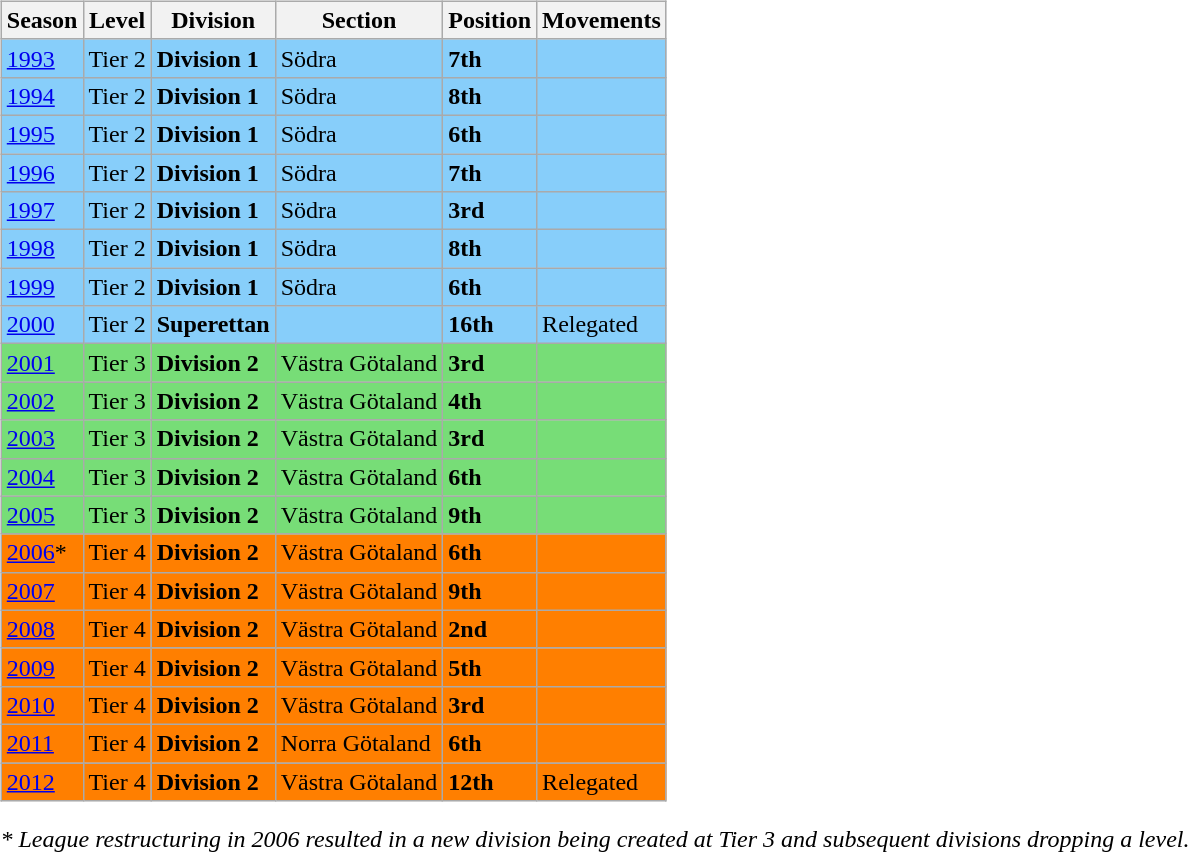<table>
<tr>
<td valign="top" width=0%><br><table class="wikitable">
<tr style="background:#f0f6fa;">
<th><strong>Season</strong></th>
<th><strong>Level</strong></th>
<th><strong>Division</strong></th>
<th><strong>Section</strong></th>
<th><strong>Position</strong></th>
<th><strong>Movements</strong></th>
</tr>
<tr>
<td style="background:#87CEFA;"><a href='#'>1993</a></td>
<td style="background:#87CEFA;">Tier 2</td>
<td style="background:#87CEFA;"><strong>Division 1</strong></td>
<td style="background:#87CEFA;">Södra</td>
<td style="background:#87CEFA;"><strong>7th</strong></td>
<td style="background:#87CEFA;"></td>
</tr>
<tr>
<td style="background:#87CEFA;"><a href='#'>1994</a></td>
<td style="background:#87CEFA;">Tier 2</td>
<td style="background:#87CEFA;"><strong>Division 1</strong></td>
<td style="background:#87CEFA;">Södra</td>
<td style="background:#87CEFA;"><strong>8th</strong></td>
<td style="background:#87CEFA;"></td>
</tr>
<tr>
<td style="background:#87CEFA;"><a href='#'>1995</a></td>
<td style="background:#87CEFA;">Tier 2</td>
<td style="background:#87CEFA;"><strong>Division 1</strong></td>
<td style="background:#87CEFA;">Södra</td>
<td style="background:#87CEFA;"><strong>6th</strong></td>
<td style="background:#87CEFA;"></td>
</tr>
<tr>
<td style="background:#87CEFA;"><a href='#'>1996</a></td>
<td style="background:#87CEFA;">Tier 2</td>
<td style="background:#87CEFA;"><strong>Division 1</strong></td>
<td style="background:#87CEFA;">Södra</td>
<td style="background:#87CEFA;"><strong>7th</strong></td>
<td style="background:#87CEFA;"></td>
</tr>
<tr>
<td style="background:#87CEFA;"><a href='#'>1997</a></td>
<td style="background:#87CEFA;">Tier 2</td>
<td style="background:#87CEFA;"><strong>Division 1</strong></td>
<td style="background:#87CEFA;">Södra</td>
<td style="background:#87CEFA;"><strong>3rd</strong></td>
<td style="background:#87CEFA;"></td>
</tr>
<tr>
<td style="background:#87CEFA;"><a href='#'>1998</a></td>
<td style="background:#87CEFA;">Tier 2</td>
<td style="background:#87CEFA;"><strong>Division 1</strong></td>
<td style="background:#87CEFA;">Södra</td>
<td style="background:#87CEFA;"><strong>8th</strong></td>
<td style="background:#87CEFA;"></td>
</tr>
<tr>
<td style="background:#87CEFA;"><a href='#'>1999</a></td>
<td style="background:#87CEFA;">Tier 2</td>
<td style="background:#87CEFA;"><strong>Division 1</strong></td>
<td style="background:#87CEFA;">Södra</td>
<td style="background:#87CEFA;"><strong>6th</strong></td>
<td style="background:#87CEFA;"></td>
</tr>
<tr>
<td style="background:#87CEFA;"><a href='#'>2000</a></td>
<td style="background:#87CEFA;">Tier 2</td>
<td style="background:#87CEFA;"><strong> Superettan</strong></td>
<td style="background:#87CEFA;"></td>
<td style="background:#87CEFA;"><strong>16th</strong></td>
<td style="background:#87CEFA;">Relegated</td>
</tr>
<tr>
<td style="background:#77DD77;"><a href='#'>2001</a></td>
<td style="background:#77DD77;">Tier 3</td>
<td style="background:#77DD77;"><strong>Division 2</strong></td>
<td style="background:#77DD77;">Västra Götaland</td>
<td style="background:#77DD77;"><strong>3rd</strong></td>
<td style="background:#77DD77;"></td>
</tr>
<tr>
<td style="background:#77DD77;"><a href='#'>2002</a></td>
<td style="background:#77DD77;">Tier 3</td>
<td style="background:#77DD77;"><strong>Division 2</strong></td>
<td style="background:#77DD77;">Västra Götaland</td>
<td style="background:#77DD77;"><strong>4th</strong></td>
<td style="background:#77DD77;"></td>
</tr>
<tr>
<td style="background:#77DD77;"><a href='#'>2003</a></td>
<td style="background:#77DD77;">Tier 3</td>
<td style="background:#77DD77;"><strong>Division 2</strong></td>
<td style="background:#77DD77;">Västra Götaland</td>
<td style="background:#77DD77;"><strong>3rd</strong></td>
<td style="background:#77DD77;"></td>
</tr>
<tr>
<td style="background:#77DD77;"><a href='#'>2004</a></td>
<td style="background:#77DD77;">Tier 3</td>
<td style="background:#77DD77;"><strong>Division 2</strong></td>
<td style="background:#77DD77;">Västra Götaland</td>
<td style="background:#77DD77;"><strong>6th</strong></td>
<td style="background:#77DD77;"></td>
</tr>
<tr>
<td style="background:#77DD77;"><a href='#'>2005</a></td>
<td style="background:#77DD77;">Tier 3</td>
<td style="background:#77DD77;"><strong>Division 2</strong></td>
<td style="background:#77DD77;">Västra Götaland</td>
<td style="background:#77DD77;"><strong>9th</strong></td>
<td style="background:#77DD77;"></td>
</tr>
<tr>
<td style="background:#FF7F00;"><a href='#'>2006</a>*</td>
<td style="background:#FF7F00;">Tier 4</td>
<td style="background:#FF7F00;"><strong>Division 2</strong></td>
<td style="background:#FF7F00;">Västra Götaland</td>
<td style="background:#FF7F00;"><strong>6th</strong></td>
<td style="background:#FF7F00;"></td>
</tr>
<tr>
<td style="background:#FF7F00;"><a href='#'>2007</a></td>
<td style="background:#FF7F00;">Tier 4</td>
<td style="background:#FF7F00;"><strong>Division 2</strong></td>
<td style="background:#FF7F00;">Västra Götaland</td>
<td style="background:#FF7F00;"><strong>9th</strong></td>
<td style="background:#FF7F00;"></td>
</tr>
<tr>
<td style="background:#FF7F00;"><a href='#'>2008</a></td>
<td style="background:#FF7F00;">Tier 4</td>
<td style="background:#FF7F00;"><strong>Division 2</strong></td>
<td style="background:#FF7F00;">Västra Götaland</td>
<td style="background:#FF7F00;"><strong>2nd</strong></td>
<td style="background:#FF7F00;"></td>
</tr>
<tr>
<td style="background:#FF7F00;"><a href='#'>2009</a></td>
<td style="background:#FF7F00;">Tier 4</td>
<td style="background:#FF7F00;"><strong>Division 2</strong></td>
<td style="background:#FF7F00;">Västra Götaland</td>
<td style="background:#FF7F00;"><strong>5th</strong></td>
<td style="background:#FF7F00;"></td>
</tr>
<tr>
<td style="background:#FF7F00;"><a href='#'>2010</a></td>
<td style="background:#FF7F00;">Tier 4</td>
<td style="background:#FF7F00;"><strong>Division 2</strong></td>
<td style="background:#FF7F00;">Västra Götaland</td>
<td style="background:#FF7F00;"><strong>3rd</strong></td>
<td style="background:#FF7F00;"></td>
</tr>
<tr>
<td style="background:#FF7F00;"><a href='#'>2011</a></td>
<td style="background:#FF7F00;">Tier 4</td>
<td style="background:#FF7F00;"><strong>Division 2</strong></td>
<td style="background:#FF7F00;">Norra Götaland</td>
<td style="background:#FF7F00;"><strong>6th</strong></td>
<td style="background:#FF7F00;"></td>
</tr>
<tr>
<td style="background:#FF7F00;"><a href='#'>2012</a></td>
<td style="background:#FF7F00;">Tier 4</td>
<td style="background:#FF7F00;"><strong>Division 2</strong></td>
<td style="background:#FF7F00;">Västra Götaland</td>
<td style="background:#FF7F00;"><strong>12th</strong></td>
<td style="background:#FF7F00;">Relegated</td>
</tr>
</table>
<em>* League restructuring in 2006 resulted in a new division being created at Tier 3 and subsequent divisions dropping a level.</em></td>
</tr>
</table>
